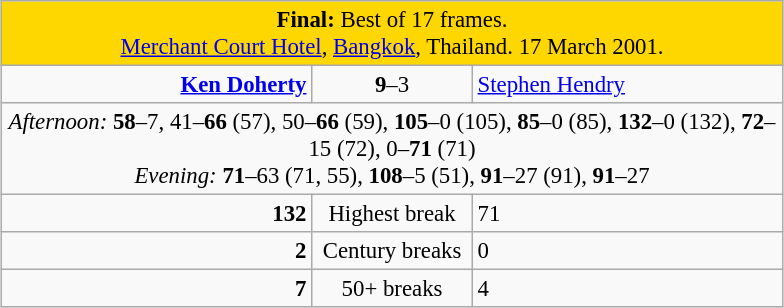<table class="wikitable" style="font-size: 95%; margin: 1em auto 1em auto;">
<tr>
<td colspan="3" align="center" bgcolor="#ffd700"><strong>Final:</strong> Best of 17 frames.<br><a href='#'>Merchant Court Hotel</a>, <a href='#'>Bangkok</a>, Thailand. 17 March 2001.</td>
</tr>
<tr>
<td width="200" align="right"><strong><a href='#'>Ken Doherty</a></strong> <br></td>
<td width="100" align="center"><strong>9</strong>–3</td>
<td width="200"><a href='#'>Stephen Hendry</a> <br></td>
</tr>
<tr>
<td colspan="3" align="center" style="font-size: 100%"><em>Afternoon:</em> <strong>58</strong>–7, 41–<strong>66</strong> (57), 50–<strong>66</strong> (59), <strong>105</strong>–0 (105), <strong>85</strong>–0 (85), <strong>132</strong>–0 (132), <strong>72</strong>–15 (72), 0–<strong>71</strong> (71)<br><em>Evening:</em> <strong>71</strong>–63 (71, 55), <strong>108</strong>–5 (51), <strong>91</strong>–27 (91), <strong>91</strong>–27</td>
</tr>
<tr>
<td align="right"><strong>132</strong></td>
<td align="center">Highest break</td>
<td align="left">71</td>
</tr>
<tr>
<td align="right"><strong>2</strong></td>
<td align="center">Century breaks</td>
<td align="left">0</td>
</tr>
<tr>
<td align="right"><strong>7</strong></td>
<td align="center">50+ breaks</td>
<td align="left">4</td>
</tr>
</table>
